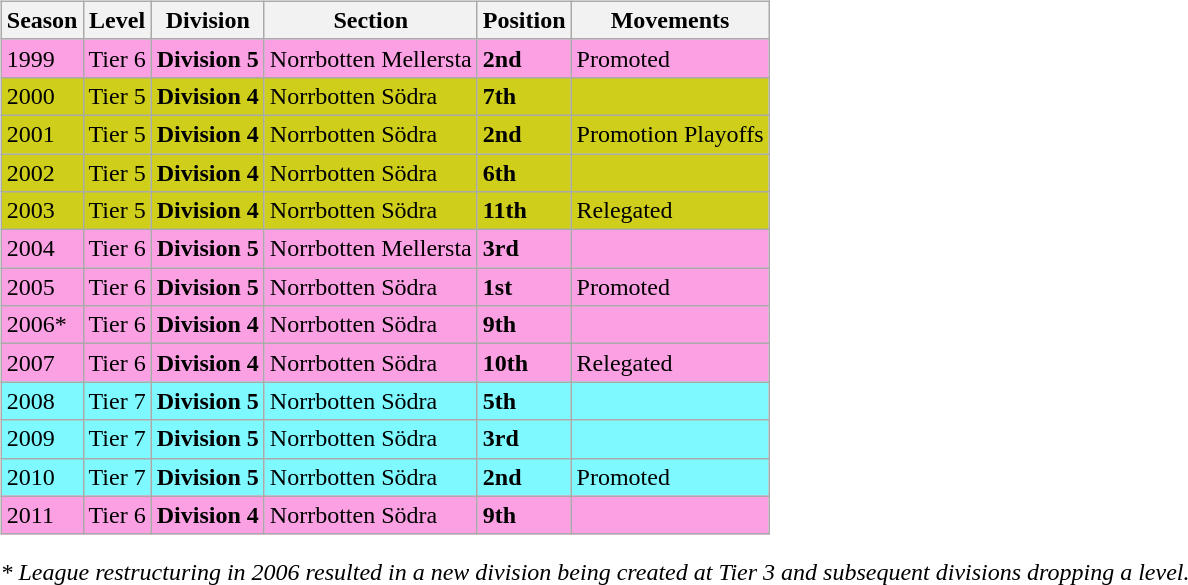<table>
<tr>
<td valign="top" width=0%><br><table class="wikitable">
<tr style="background:#f0f6fa;">
<th><strong>Season</strong></th>
<th><strong>Level</strong></th>
<th><strong>Division</strong></th>
<th><strong>Section</strong></th>
<th><strong>Position</strong></th>
<th><strong>Movements</strong></th>
</tr>
<tr>
<td style="background:#FBA0E3;">1999</td>
<td style="background:#FBA0E3;">Tier 6</td>
<td style="background:#FBA0E3;"><strong>Division 5</strong></td>
<td style="background:#FBA0E3;">Norrbotten Mellersta</td>
<td style="background:#FBA0E3;"><strong>2nd</strong></td>
<td style="background:#FBA0E3;">Promoted</td>
</tr>
<tr>
<td style="background:#CECE1B;">2000</td>
<td style="background:#CECE1B;">Tier 5</td>
<td style="background:#CECE1B;"><strong>Division 4</strong></td>
<td style="background:#CECE1B;">Norrbotten Södra</td>
<td style="background:#CECE1B;"><strong>7th</strong></td>
<td style="background:#CECE1B;"></td>
</tr>
<tr>
<td style="background:#CECE1B;">2001</td>
<td style="background:#CECE1B;">Tier 5</td>
<td style="background:#CECE1B;"><strong>Division 4</strong></td>
<td style="background:#CECE1B;">Norrbotten Södra</td>
<td style="background:#CECE1B;"><strong>2nd</strong></td>
<td style="background:#CECE1B;">Promotion Playoffs</td>
</tr>
<tr>
<td style="background:#CECE1B;">2002</td>
<td style="background:#CECE1B;">Tier 5</td>
<td style="background:#CECE1B;"><strong>Division 4</strong></td>
<td style="background:#CECE1B;">Norrbotten Södra</td>
<td style="background:#CECE1B;"><strong>6th</strong></td>
<td style="background:#CECE1B;"></td>
</tr>
<tr>
<td style="background:#CECE1B;">2003</td>
<td style="background:#CECE1B;">Tier 5</td>
<td style="background:#CECE1B;"><strong>Division 4</strong></td>
<td style="background:#CECE1B;">Norrbotten Södra</td>
<td style="background:#CECE1B;"><strong>11th</strong></td>
<td style="background:#CECE1B;">Relegated</td>
</tr>
<tr>
<td style="background:#FBA0E3;">2004</td>
<td style="background:#FBA0E3;">Tier 6</td>
<td style="background:#FBA0E3;"><strong>Division 5</strong></td>
<td style="background:#FBA0E3;">Norrbotten Mellersta</td>
<td style="background:#FBA0E3;"><strong>3rd</strong></td>
<td style="background:#FBA0E3;"></td>
</tr>
<tr>
<td style="background:#FBA0E3;">2005</td>
<td style="background:#FBA0E3;">Tier 6</td>
<td style="background:#FBA0E3;"><strong>Division 5</strong></td>
<td style="background:#FBA0E3;">Norrbotten Södra</td>
<td style="background:#FBA0E3;"><strong>1st</strong></td>
<td style="background:#FBA0E3;">Promoted</td>
</tr>
<tr>
<td style="background:#FBA0E3;">2006*</td>
<td style="background:#FBA0E3;">Tier 6</td>
<td style="background:#FBA0E3;"><strong>Division 4</strong></td>
<td style="background:#FBA0E3;">Norrbotten Södra</td>
<td style="background:#FBA0E3;"><strong>9th</strong></td>
<td style="background:#FBA0E3;"></td>
</tr>
<tr>
<td style="background:#FBA0E3;">2007</td>
<td style="background:#FBA0E3;">Tier 6</td>
<td style="background:#FBA0E3;"><strong>Division 4</strong></td>
<td style="background:#FBA0E3;">Norrbotten Södra</td>
<td style="background:#FBA0E3;"><strong>10th</strong></td>
<td style="background:#FBA0E3;">Relegated</td>
</tr>
<tr>
<td style="background:#7DF9FF;">2008</td>
<td style="background:#7DF9FF;">Tier 7</td>
<td style="background:#7DF9FF;"><strong>Division 5</strong></td>
<td style="background:#7DF9FF;">Norrbotten Södra</td>
<td style="background:#7DF9FF;"><strong>5th</strong></td>
<td style="background:#7DF9FF;"></td>
</tr>
<tr>
<td style="background:#7DF9FF;">2009</td>
<td style="background:#7DF9FF;">Tier 7</td>
<td style="background:#7DF9FF;"><strong>Division 5</strong></td>
<td style="background:#7DF9FF;">Norrbotten Södra</td>
<td style="background:#7DF9FF;"><strong>3rd</strong></td>
<td style="background:#7DF9FF;"></td>
</tr>
<tr>
<td style="background:#7DF9FF;">2010</td>
<td style="background:#7DF9FF;">Tier 7</td>
<td style="background:#7DF9FF;"><strong>Division 5</strong></td>
<td style="background:#7DF9FF;">Norrbotten Södra</td>
<td style="background:#7DF9FF;"><strong>2nd</strong></td>
<td style="background:#7DF9FF;">Promoted</td>
</tr>
<tr>
<td style="background:#FBA0E3;">2011</td>
<td style="background:#FBA0E3;">Tier 6</td>
<td style="background:#FBA0E3;"><strong>Division 4</strong></td>
<td style="background:#FBA0E3;">Norrbotten Södra</td>
<td style="background:#FBA0E3;"><strong>9th</strong></td>
<td style="background:#FBA0E3;"></td>
</tr>
</table>
<em>* League restructuring in 2006 resulted in a new division being created at Tier 3 and subsequent divisions dropping a level.</em>


</td>
</tr>
</table>
